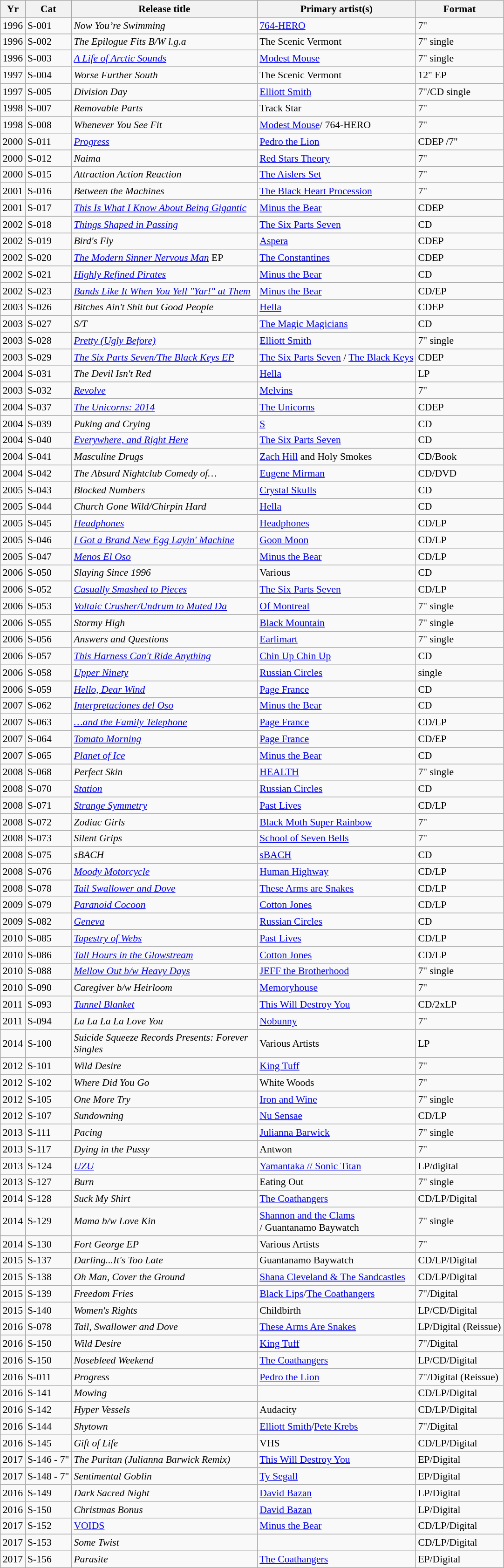<table class="wikitable sortable" style="text-align:left;font-size:90%;">
<tr>
<th>Yr</th>
<th>Cat</th>
<th scope="col" style="width:18em;">Release title</th>
<th scope="col">Primary artist(s)</th>
<th scope="col">Format</th>
</tr>
<tr>
</tr>
<tr>
<td>1996</td>
<td>S-001</td>
<td><em>Now You’re Swimming</em></td>
<td><a href='#'>764-HERO</a></td>
<td>7"</td>
</tr>
<tr>
<td>1996</td>
<td>S-002</td>
<td><em>The Epilogue Fits B/W l.g.a</em></td>
<td>The Scenic Vermont</td>
<td>7" single</td>
</tr>
<tr>
<td>1996</td>
<td>S-003</td>
<td><em><a href='#'>A Life of Arctic Sounds</a></em></td>
<td><a href='#'>Modest Mouse</a></td>
<td>7" single</td>
</tr>
<tr>
<td>1997</td>
<td>S-004</td>
<td><em>Worse Further South</em></td>
<td>The Scenic Vermont</td>
<td>12" EP</td>
</tr>
<tr>
<td>1997</td>
<td>S-005</td>
<td><em>Division Day</em></td>
<td><a href='#'>Elliott Smith</a></td>
<td>7"/CD single</td>
</tr>
<tr>
<td>1998</td>
<td>S-007</td>
<td><em>Removable Parts</em></td>
<td>Track Star</td>
<td>7"</td>
</tr>
<tr>
<td>1998</td>
<td>S-008</td>
<td><em>Whenever You See Fit</em></td>
<td><a href='#'>Modest Mouse</a>/ 764-HERO</td>
<td>7"</td>
</tr>
<tr>
<td>2000</td>
<td>S-011</td>
<td><em><a href='#'>Progress</a></em></td>
<td><a href='#'>Pedro the Lion</a></td>
<td>CDEP /7"</td>
</tr>
<tr>
<td>2000</td>
<td>S-012</td>
<td><em>Naima</em></td>
<td><a href='#'>Red Stars Theory</a></td>
<td>7"</td>
</tr>
<tr>
<td>2000</td>
<td>S-015</td>
<td><em>Attraction Action Reaction</em></td>
<td><a href='#'>The Aislers Set</a></td>
<td>7"</td>
</tr>
<tr>
<td>2001</td>
<td>S-016</td>
<td><em>Between the Machines</em></td>
<td><a href='#'>The Black Heart Procession</a></td>
<td>7"</td>
</tr>
<tr>
<td>2001</td>
<td>S-017</td>
<td><em><a href='#'>This Is What I Know About Being Gigantic</a></em></td>
<td><a href='#'>Minus the Bear</a></td>
<td>CDEP</td>
</tr>
<tr>
<td>2002</td>
<td>S-018</td>
<td><em><a href='#'>Things Shaped in Passing</a></em></td>
<td><a href='#'>The Six Parts Seven</a></td>
<td>CD</td>
</tr>
<tr>
<td>2002</td>
<td>S-019</td>
<td><em>Bird's Fly</em></td>
<td><a href='#'>Aspera</a></td>
<td>CDEP</td>
</tr>
<tr>
<td>2002</td>
<td>S-020</td>
<td><em><a href='#'>The Modern Sinner Nervous Man</a></em> EP</td>
<td><a href='#'>The Constantines</a></td>
<td>CDEP</td>
</tr>
<tr>
<td>2002</td>
<td>S-021</td>
<td><em><a href='#'>Highly Refined Pirates</a></em></td>
<td><a href='#'>Minus the Bear</a></td>
<td>CD</td>
</tr>
<tr>
<td>2002</td>
<td>S-023</td>
<td><em><a href='#'>Bands Like It When You Yell "Yar!" at Them</a></em></td>
<td><a href='#'>Minus the Bear</a></td>
<td>CD/EP</td>
</tr>
<tr>
<td>2003</td>
<td>S-026</td>
<td><em>Bitches Ain't Shit but Good People</em></td>
<td><a href='#'>Hella</a></td>
<td>CDEP</td>
</tr>
<tr>
<td>2003</td>
<td>S-027</td>
<td><em>S/T</em></td>
<td><a href='#'>The Magic Magicians</a></td>
<td>CD</td>
</tr>
<tr>
<td>2003</td>
<td>S-028</td>
<td><em><a href='#'>Pretty (Ugly Before)</a></em></td>
<td><a href='#'>Elliott Smith</a></td>
<td>7" single</td>
</tr>
<tr>
<td>2003</td>
<td>S-029</td>
<td><em><a href='#'>The Six Parts Seven/The Black Keys EP</a></em></td>
<td><a href='#'>The Six Parts Seven</a> / <a href='#'>The Black Keys</a></td>
<td>CDEP</td>
</tr>
<tr>
<td>2004</td>
<td>S-031</td>
<td><em>The Devil Isn't Red</em></td>
<td><a href='#'>Hella</a></td>
<td>LP</td>
</tr>
<tr>
<td>2003</td>
<td>S-032</td>
<td><em><a href='#'>Revolve</a></em></td>
<td><a href='#'>Melvins</a></td>
<td>7"</td>
</tr>
<tr>
<td>2004</td>
<td>S-037</td>
<td><em><a href='#'>The Unicorns: 2014</a></em></td>
<td><a href='#'>The Unicorns</a></td>
<td>CDEP</td>
</tr>
<tr>
<td>2004</td>
<td>S-039</td>
<td><em>Puking and Crying</em></td>
<td><a href='#'>S</a></td>
<td>CD</td>
</tr>
<tr>
<td>2004</td>
<td>S-040</td>
<td><em><a href='#'>Everywhere, and Right Here</a></em></td>
<td><a href='#'>The Six Parts Seven</a></td>
<td>CD</td>
</tr>
<tr>
<td>2004</td>
<td>S-041</td>
<td><em>Masculine Drugs</em></td>
<td><a href='#'>Zach Hill</a> and Holy Smokes</td>
<td>CD/Book</td>
</tr>
<tr>
<td>2004</td>
<td>S-042</td>
<td><em>The Absurd Nightclub Comedy of…</em></td>
<td><a href='#'>Eugene Mirman</a></td>
<td>CD/DVD</td>
</tr>
<tr>
<td>2005</td>
<td>S-043</td>
<td><em>Blocked Numbers</em></td>
<td><a href='#'>Crystal Skulls</a></td>
<td>CD</td>
</tr>
<tr>
<td>2005</td>
<td>S-044</td>
<td><em>Church Gone Wild/Chirpin Hard</em></td>
<td><a href='#'>Hella</a></td>
<td>CD</td>
</tr>
<tr>
<td>2005</td>
<td>S-045</td>
<td><em><a href='#'>Headphones</a></em></td>
<td><a href='#'>Headphones</a></td>
<td>CD/LP</td>
</tr>
<tr>
<td>2005</td>
<td>S-046</td>
<td><em><a href='#'>I Got a Brand New Egg Layin' Machine</a></em></td>
<td><a href='#'>Goon Moon</a></td>
<td>CD/LP</td>
</tr>
<tr>
<td>2005</td>
<td>S-047</td>
<td><em><a href='#'>Menos El Oso</a></em></td>
<td><a href='#'>Minus the Bear</a></td>
<td>CD/LP</td>
</tr>
<tr>
<td>2006</td>
<td>S-050</td>
<td><em>Slaying Since 1996</em></td>
<td>Various</td>
<td>CD</td>
</tr>
<tr>
<td>2006</td>
<td>S-052</td>
<td><em><a href='#'>Casually Smashed to Pieces</a></em></td>
<td><a href='#'>The Six Parts Seven</a></td>
<td>CD/LP</td>
</tr>
<tr>
<td>2006</td>
<td>S-053</td>
<td><em><a href='#'>Voltaic Crusher/Undrum to Muted Da</a></em></td>
<td><a href='#'>Of Montreal</a></td>
<td>7" single</td>
</tr>
<tr>
<td>2006</td>
<td>S-055</td>
<td><em>Stormy High</em></td>
<td><a href='#'>Black Mountain</a></td>
<td>7" single</td>
</tr>
<tr>
<td>2006</td>
<td>S-056</td>
<td><em>Answers and Questions</em></td>
<td><a href='#'>Earlimart</a></td>
<td>7" single</td>
</tr>
<tr>
<td>2006</td>
<td>S-057</td>
<td><em><a href='#'>This Harness Can't Ride Anything</a></em></td>
<td><a href='#'>Chin Up Chin Up</a></td>
<td>CD</td>
</tr>
<tr>
<td>2006</td>
<td>S-058</td>
<td><em><a href='#'>Upper Ninety</a></em></td>
<td><a href='#'>Russian Circles</a></td>
<td>single</td>
</tr>
<tr>
<td>2006</td>
<td>S-059</td>
<td><em><a href='#'>Hello, Dear Wind</a></em></td>
<td><a href='#'>Page France</a></td>
<td>CD</td>
</tr>
<tr>
<td>2007</td>
<td>S-062</td>
<td><em><a href='#'>Interpretaciones del Oso</a></em></td>
<td><a href='#'>Minus the Bear</a></td>
<td>CD</td>
</tr>
<tr>
<td>2007</td>
<td>S-063</td>
<td><em><a href='#'>…and the Family Telephone</a></em></td>
<td><a href='#'>Page France</a></td>
<td>CD/LP</td>
</tr>
<tr>
<td>2007</td>
<td>S-064</td>
<td><em><a href='#'>Tomato Morning</a></em></td>
<td><a href='#'>Page France</a></td>
<td>CD/EP</td>
</tr>
<tr>
<td>2007</td>
<td>S-065</td>
<td><em><a href='#'>Planet of Ice</a></em></td>
<td><a href='#'>Minus the Bear</a></td>
<td>CD</td>
</tr>
<tr>
<td>2008</td>
<td>S-068</td>
<td><em>Perfect Skin</em></td>
<td><a href='#'>HEALTH</a></td>
<td>7" single</td>
</tr>
<tr>
<td>2008</td>
<td>S-070</td>
<td><em><a href='#'>Station</a></em></td>
<td><a href='#'>Russian Circles</a></td>
<td>CD</td>
</tr>
<tr>
<td>2008</td>
<td>S-071</td>
<td><em><a href='#'>Strange Symmetry</a></em></td>
<td><a href='#'>Past Lives</a></td>
<td>CD/LP</td>
</tr>
<tr>
<td>2008</td>
<td>S-072</td>
<td><em>Zodiac Girls</em></td>
<td><a href='#'>Black Moth Super Rainbow</a></td>
<td>7"</td>
</tr>
<tr>
<td>2008</td>
<td>S-073</td>
<td><em>Silent Grips</em></td>
<td><a href='#'>School of Seven Bells</a></td>
<td>7"</td>
</tr>
<tr>
<td>2008</td>
<td>S-075</td>
<td><em>sBACH</em></td>
<td><a href='#'>sBACH</a></td>
<td>CD</td>
</tr>
<tr>
<td>2008</td>
<td>S-076</td>
<td><em><a href='#'>Moody Motorcycle</a></em></td>
<td><a href='#'>Human Highway</a></td>
<td>CD/LP</td>
</tr>
<tr>
<td>2008</td>
<td>S-078</td>
<td><em><a href='#'>Tail Swallower and Dove</a></em></td>
<td><a href='#'>These Arms are Snakes</a></td>
<td>CD/LP</td>
</tr>
<tr>
<td>2009</td>
<td>S-079</td>
<td><em><a href='#'>Paranoid Cocoon</a></em></td>
<td><a href='#'>Cotton Jones</a></td>
<td>CD/LP</td>
</tr>
<tr>
<td>2009</td>
<td>S-082</td>
<td><em><a href='#'>Geneva</a></em></td>
<td><a href='#'>Russian Circles</a></td>
<td>CD</td>
</tr>
<tr>
<td>2010</td>
<td>S-085</td>
<td><em><a href='#'>Tapestry of Webs</a></em></td>
<td><a href='#'>Past Lives</a></td>
<td>CD/LP</td>
</tr>
<tr>
<td>2010</td>
<td>S-086</td>
<td><em><a href='#'>Tall Hours in the Glowstream</a></em></td>
<td><a href='#'>Cotton Jones</a></td>
<td>CD/LP</td>
</tr>
<tr>
<td>2010</td>
<td>S-088</td>
<td><em><a href='#'>Mellow Out b/w Heavy Days</a></em></td>
<td><a href='#'>JEFF the Brotherhood</a></td>
<td>7" single</td>
</tr>
<tr>
<td>2010</td>
<td>S-090</td>
<td><em>Caregiver b/w Heirloom</em></td>
<td><a href='#'>Memoryhouse</a></td>
<td>7"</td>
</tr>
<tr>
<td>2011</td>
<td>S-093</td>
<td><em><a href='#'>Tunnel Blanket</a></em></td>
<td><a href='#'>This Will Destroy You</a></td>
<td>CD/2xLP</td>
</tr>
<tr>
<td>2011</td>
<td>S-094</td>
<td><em>La La La La Love You</em></td>
<td><a href='#'>Nobunny</a></td>
<td>7"</td>
</tr>
<tr>
<td>2014</td>
<td>S-100</td>
<td><em>Suicide Squeeze Records Presents: Forever Singles</em></td>
<td>Various Artists</td>
<td>LP</td>
</tr>
<tr>
<td>2012</td>
<td>S-101</td>
<td><em>Wild Desire</em></td>
<td><a href='#'>King Tuff</a></td>
<td>7"</td>
</tr>
<tr>
<td>2012</td>
<td>S-102</td>
<td><em>Where Did You Go</em></td>
<td>White Woods</td>
<td>7"  </td>
</tr>
<tr>
<td>2012</td>
<td>S-105</td>
<td><em>One More Try</em></td>
<td><a href='#'>Iron and Wine</a></td>
<td>7"  single</td>
</tr>
<tr>
<td>2012</td>
<td>S-107</td>
<td><em>Sundowning</em></td>
<td><a href='#'>Nu Sensae</a></td>
<td>CD/LP</td>
</tr>
<tr>
<td>2013</td>
<td>S-111</td>
<td><em>Pacing</em></td>
<td><a href='#'>Julianna Barwick</a></td>
<td>7"  single</td>
</tr>
<tr>
<td>2013</td>
<td>S-117</td>
<td><em>Dying in the Pussy</em></td>
<td>Antwon</td>
<td>7"</td>
</tr>
<tr>
<td>2013</td>
<td>S-124</td>
<td><em><a href='#'>UZU</a></em></td>
<td><a href='#'>Yamantaka // Sonic Titan</a></td>
<td>LP/digital</td>
</tr>
<tr>
<td>2013</td>
<td>S-127</td>
<td><em>Burn</em></td>
<td>Eating Out</td>
<td>7"  single</td>
</tr>
<tr>
<td>2014</td>
<td>S-128</td>
<td><em>Suck My Shirt</em></td>
<td><a href='#'>The Coathangers</a></td>
<td>CD/LP/Digital</td>
</tr>
<tr>
<td>2014</td>
<td>S-129</td>
<td><em>Mama b/w Love Kin</em></td>
<td><a href='#'>Shannon and the Clams</a><br>/ Guantanamo Baywatch</td>
<td>7"  single</td>
</tr>
<tr>
<td>2014</td>
<td>S-130</td>
<td><em>Fort George EP</em></td>
<td>Various Artists</td>
<td>7"</td>
</tr>
<tr>
<td>2015</td>
<td>S-137</td>
<td><em>Darling...It's Too Late</em></td>
<td>Guantanamo Baywatch</td>
<td>CD/LP/Digital</td>
</tr>
<tr>
<td>2015</td>
<td>S-138</td>
<td><em>Oh Man, Cover the Ground</em></td>
<td><a href='#'>Shana Cleveland & The Sandcastles</a></td>
<td>CD/LP/Digital</td>
</tr>
<tr>
<td>2015</td>
<td>S-139</td>
<td><em>Freedom Fries</em></td>
<td><a href='#'>Black Lips</a>/<a href='#'>The Coathangers</a></td>
<td>7"/Digital</td>
</tr>
<tr>
<td>2015</td>
<td>S-140</td>
<td><em>Women's Rights</em></td>
<td>Childbirth</td>
<td>LP/CD/Digital</td>
</tr>
<tr>
<td>2016</td>
<td>S-078</td>
<td><em>Tail, Swallower and Dove</em></td>
<td><a href='#'>These Arms Are Snakes</a></td>
<td>LP/Digital (Reissue)</td>
</tr>
<tr>
<td>2016</td>
<td>S-150</td>
<td><em>Wild Desire</em></td>
<td><a href='#'>King Tuff</a></td>
<td>7"/Digital</td>
</tr>
<tr>
<td>2016</td>
<td>S-150</td>
<td><em>Nosebleed Weekend</em></td>
<td><a href='#'>The Coathangers</a></td>
<td>LP/CD/Digital</td>
</tr>
<tr>
<td>2016</td>
<td>S-011</td>
<td><em>Progress</em></td>
<td><a href='#'>Pedro the Lion</a></td>
<td>7"/Digital (Reissue)</td>
</tr>
<tr>
<td>2016</td>
<td>S-141</td>
<td><em>Mowing</em></td>
<td></td>
<td>CD/LP/Digital</td>
</tr>
<tr>
<td>2016</td>
<td>S-142</td>
<td><em>Hyper Vessels</em></td>
<td>Audacity</td>
<td>CD/LP/Digital</td>
</tr>
<tr>
<td>2016</td>
<td>S-144</td>
<td><em>Shytown</em></td>
<td><a href='#'>Elliott Smith</a>/<a href='#'>Pete Krebs</a></td>
<td>7"/Digital</td>
</tr>
<tr>
<td>2016</td>
<td>S-145</td>
<td><em>Gift of Life</em></td>
<td>VHS</td>
<td>CD/LP/Digital</td>
</tr>
<tr>
<td>2017</td>
<td>S-146 - 7"</td>
<td><em>The Puritan (Julianna Barwick Remix)</em></td>
<td><a href='#'>This Will Destroy You</a></td>
<td>EP/Digital</td>
</tr>
<tr>
<td>2017</td>
<td>S-148 - 7"</td>
<td><em>Sentimental Goblin</em></td>
<td><a href='#'>Ty Segall</a></td>
<td>EP/Digital</td>
</tr>
<tr>
<td>2016</td>
<td>S-149</td>
<td><em>Dark Sacred Night</em></td>
<td><a href='#'>David Bazan</a></td>
<td>LP/Digital</td>
</tr>
<tr>
<td>2016</td>
<td>S-150</td>
<td><em>Christmas Bonus</em></td>
<td><a href='#'>David Bazan</a></td>
<td>LP/Digital</td>
</tr>
<tr>
<td>2017</td>
<td>S-152</td>
<td><a href='#'>VOIDS</a></td>
<td><a href='#'>Minus the Bear</a></td>
<td>CD/LP/Digital</td>
</tr>
<tr>
<td>2017</td>
<td>S-153</td>
<td><em>Some Twist</em></td>
<td></td>
<td>CD/LP/Digital</td>
</tr>
<tr>
<td>2017</td>
<td>S-156</td>
<td><em>Parasite</em></td>
<td><a href='#'>The Coathangers</a></td>
<td>EP/Digital</td>
</tr>
</table>
